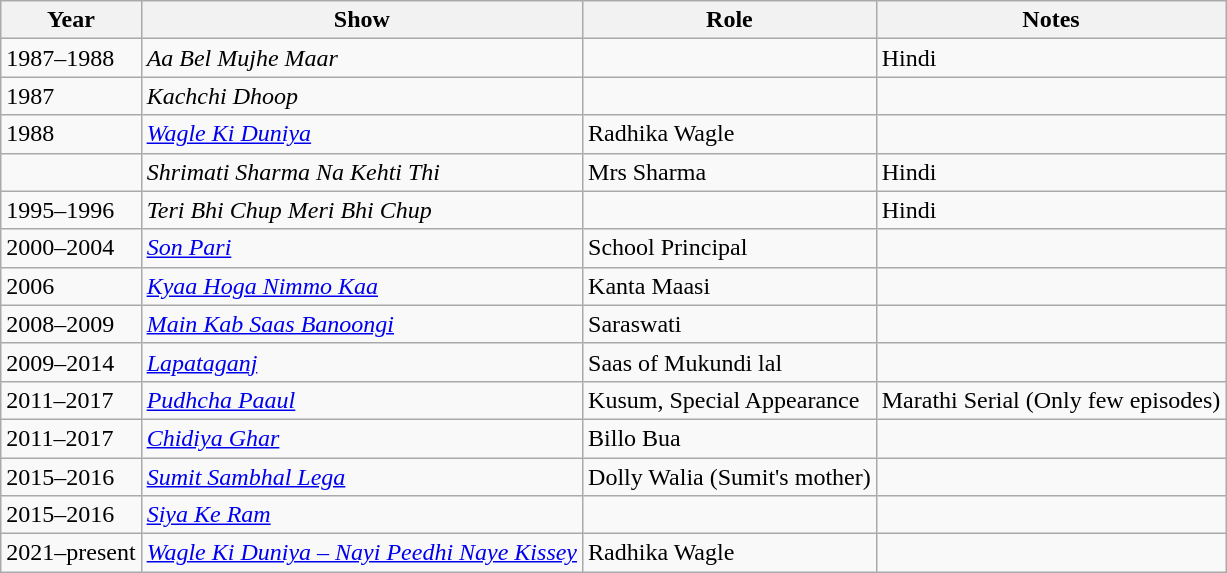<table class="wikitable sortable">
<tr>
<th>Year</th>
<th>Show</th>
<th>Role</th>
<th>Notes</th>
</tr>
<tr>
<td>1987–1988</td>
<td><em>Aa Bel Mujhe Maar</em></td>
<td></td>
<td>Hindi</td>
</tr>
<tr>
<td>1987</td>
<td><em>Kachchi Dhoop</em></td>
<td></td>
<td></td>
</tr>
<tr>
<td>1988</td>
<td><em><a href='#'>Wagle Ki Duniya</a></em></td>
<td>Radhika Wagle</td>
<td></td>
</tr>
<tr>
<td></td>
<td><em>Shrimati Sharma Na Kehti Thi</em></td>
<td>Mrs Sharma</td>
<td>Hindi</td>
</tr>
<tr>
<td>1995–1996</td>
<td><em>Teri Bhi Chup Meri Bhi Chup</em></td>
<td></td>
<td>Hindi</td>
</tr>
<tr>
<td>2000–2004</td>
<td><em><a href='#'>Son Pari</a></em></td>
<td>School Principal</td>
<td></td>
</tr>
<tr>
<td>2006</td>
<td><em><a href='#'>Kyaa Hoga Nimmo Kaa</a></em></td>
<td>Kanta Maasi</td>
<td></td>
</tr>
<tr>
<td>2008–2009</td>
<td><em><a href='#'>Main Kab Saas Banoongi</a></em></td>
<td>Saraswati</td>
<td></td>
</tr>
<tr>
<td>2009–2014</td>
<td><em><a href='#'>Lapataganj</a></em></td>
<td>Saas of Mukundi lal</td>
<td></td>
</tr>
<tr>
<td>2011–2017</td>
<td><em><a href='#'>Pudhcha Paaul</a></em></td>
<td>Kusum, Special Appearance</td>
<td>Marathi Serial (Only few episodes)</td>
</tr>
<tr>
<td>2011–2017</td>
<td><em><a href='#'>Chidiya Ghar</a></em></td>
<td>Billo Bua</td>
<td></td>
</tr>
<tr>
<td>2015–2016</td>
<td><em><a href='#'>Sumit Sambhal Lega</a></em></td>
<td>Dolly Walia (Sumit's mother)</td>
<td></td>
</tr>
<tr>
<td>2015–2016</td>
<td><em><a href='#'>Siya Ke Ram</a></em></td>
<td></td>
<td></td>
</tr>
<tr>
<td>2021–present</td>
<td><em><a href='#'>Wagle Ki Duniya – Nayi Peedhi Naye Kissey</a></em></td>
<td>Radhika Wagle</td>
<td></td>
</tr>
</table>
